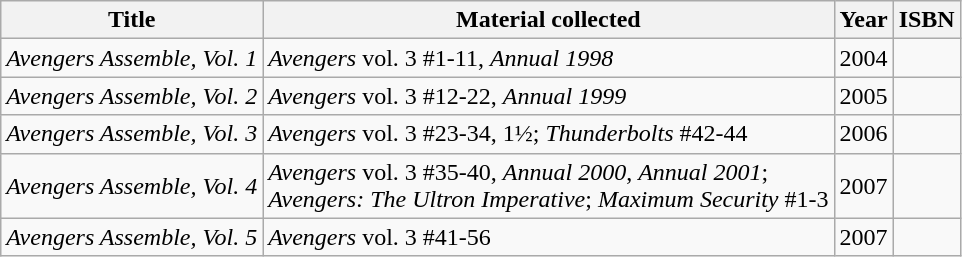<table class="wikitable sortable">
<tr>
<th>Title</th>
<th>Material collected</th>
<th>Year</th>
<th>ISBN</th>
</tr>
<tr>
<td><em>Avengers Assemble, Vol. 1</em></td>
<td><em>Avengers</em> vol. 3 #1-11, <em>Annual 1998</em></td>
<td>2004</td>
<td></td>
</tr>
<tr>
<td><em>Avengers Assemble, Vol. 2</em></td>
<td><em>Avengers</em> vol. 3 #12-22, <em>Annual 1999</em></td>
<td>2005</td>
<td></td>
</tr>
<tr>
<td><em>Avengers Assemble, Vol. 3</em></td>
<td><em>Avengers</em> vol. 3 #23-34, 1½; <em>Thunderbolts</em> #42-44</td>
<td>2006</td>
<td></td>
</tr>
<tr>
<td><em>Avengers Assemble, Vol. 4</em></td>
<td><em>Avengers</em> vol. 3 #35-40, <em>Annual 2000</em>, <em>Annual 2001</em>;<br> <em>Avengers: The Ultron Imperative</em>; <em>Maximum Security</em> #1-3</td>
<td>2007</td>
<td></td>
</tr>
<tr>
<td><em>Avengers Assemble, Vol. 5</em></td>
<td><em>Avengers</em> vol. 3 #41-56</td>
<td>2007</td>
<td></td>
</tr>
</table>
